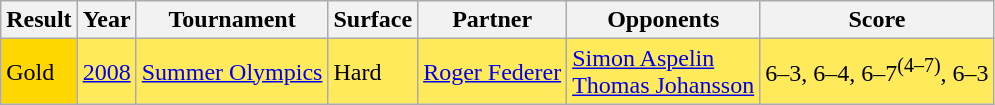<table class="sortable wikitable">
<tr>
<th>Result</th>
<th>Year</th>
<th>Tournament</th>
<th>Surface</th>
<th>Partner</th>
<th>Opponents</th>
<th>Score</th>
</tr>
<tr bgcolor=ffea5c>
<td bgcolor=Gold>Gold</td>
<td><a href='#'>2008</a></td>
<td><a href='#'>Summer Olympics</a></td>
<td>Hard</td>
<td> <a href='#'>Roger Federer</a></td>
<td> <a href='#'>Simon Aspelin</a><br> <a href='#'>Thomas Johansson</a></td>
<td>6–3, 6–4, 6–7<sup>(4–7)</sup>, 6–3</td>
</tr>
</table>
